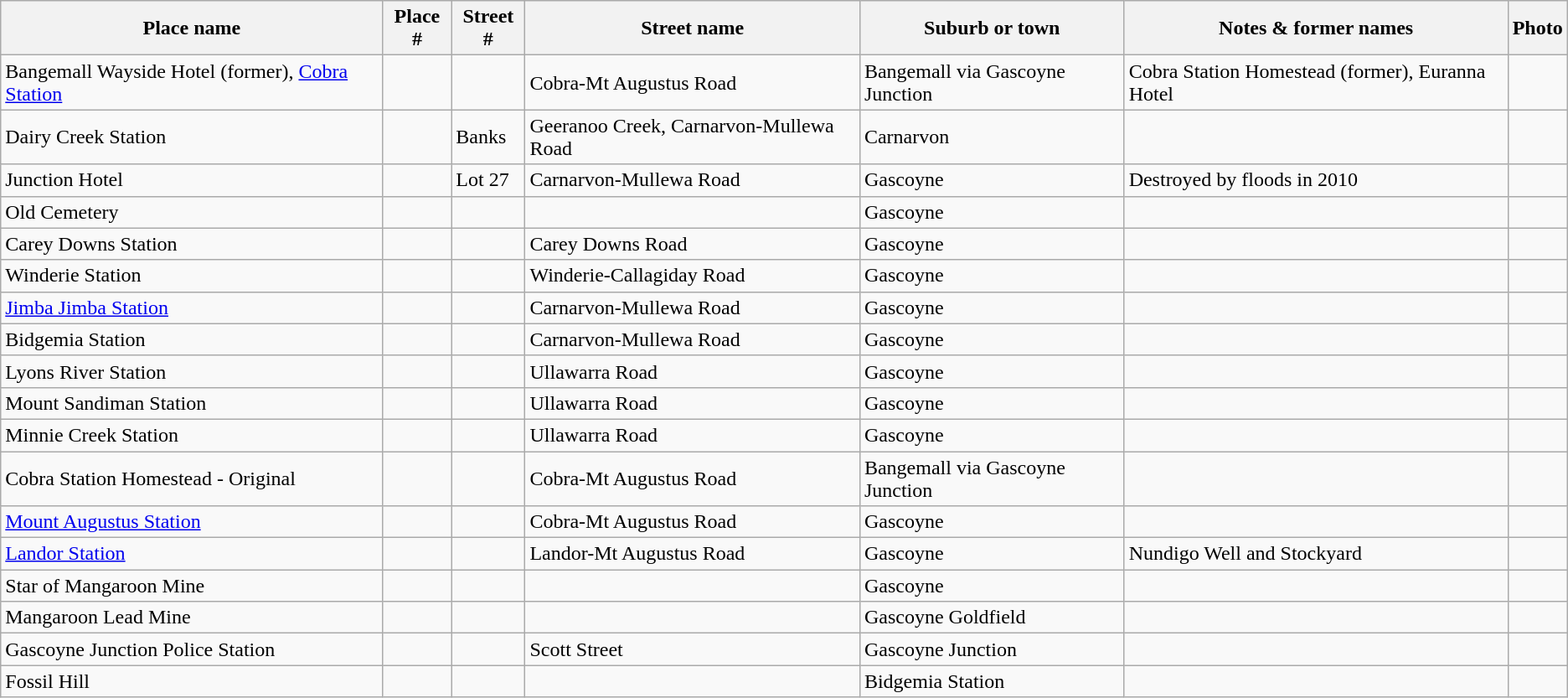<table class="wikitable sortable">
<tr>
<th>Place name</th>
<th>Place #</th>
<th>Street #</th>
<th>Street name</th>
<th>Suburb or town</th>
<th class="unsortable">Notes & former names</th>
<th class="unsortable">Photo</th>
</tr>
<tr>
<td>Bangemall Wayside Hotel (former), <a href='#'>Cobra Station</a></td>
<td></td>
<td></td>
<td>Cobra-Mt Augustus Road</td>
<td>Bangemall via Gascoyne Junction</td>
<td>Cobra Station Homestead (former), Euranna Hotel</td>
<td></td>
</tr>
<tr>
<td>Dairy Creek Station</td>
<td></td>
<td>Banks</td>
<td>Geeranoo Creek, Carnarvon-Mullewa Road</td>
<td>Carnarvon</td>
<td></td>
<td></td>
</tr>
<tr>
<td>Junction Hotel</td>
<td></td>
<td>Lot 27</td>
<td>Carnarvon-Mullewa Road</td>
<td>Gascoyne</td>
<td>Destroyed by floods in 2010</td>
<td></td>
</tr>
<tr>
<td>Old Cemetery</td>
<td></td>
<td></td>
<td></td>
<td>Gascoyne</td>
<td></td>
<td></td>
</tr>
<tr>
<td>Carey Downs Station</td>
<td></td>
<td></td>
<td>Carey Downs Road</td>
<td>Gascoyne</td>
<td></td>
<td></td>
</tr>
<tr>
<td>Winderie Station</td>
<td></td>
<td></td>
<td>Winderie-Callagiday Road</td>
<td>Gascoyne</td>
<td></td>
<td></td>
</tr>
<tr>
<td><a href='#'>Jimba Jimba Station</a></td>
<td></td>
<td></td>
<td>Carnarvon-Mullewa Road</td>
<td>Gascoyne</td>
<td></td>
<td></td>
</tr>
<tr>
<td>Bidgemia Station</td>
<td></td>
<td></td>
<td>Carnarvon-Mullewa Road</td>
<td>Gascoyne</td>
<td></td>
<td></td>
</tr>
<tr>
<td>Lyons River Station</td>
<td></td>
<td></td>
<td>Ullawarra Road</td>
<td>Gascoyne</td>
<td></td>
<td></td>
</tr>
<tr>
<td>Mount Sandiman Station</td>
<td></td>
<td></td>
<td>Ullawarra Road</td>
<td>Gascoyne</td>
<td></td>
<td></td>
</tr>
<tr>
<td>Minnie Creek Station</td>
<td></td>
<td></td>
<td>Ullawarra Road</td>
<td>Gascoyne</td>
<td></td>
<td></td>
</tr>
<tr>
<td>Cobra Station Homestead - Original</td>
<td></td>
<td></td>
<td>Cobra-Mt Augustus Road</td>
<td>Bangemall via Gascoyne Junction</td>
<td></td>
<td></td>
</tr>
<tr>
<td><a href='#'>Mount Augustus Station</a></td>
<td></td>
<td></td>
<td>Cobra-Mt Augustus Road</td>
<td>Gascoyne</td>
<td></td>
<td></td>
</tr>
<tr>
<td><a href='#'>Landor Station</a></td>
<td></td>
<td></td>
<td>Landor-Mt Augustus Road</td>
<td>Gascoyne</td>
<td>Nundigo Well and Stockyard</td>
<td></td>
</tr>
<tr>
<td>Star of Mangaroon Mine</td>
<td></td>
<td></td>
<td></td>
<td>Gascoyne</td>
<td></td>
<td></td>
</tr>
<tr>
<td>Mangaroon Lead Mine</td>
<td></td>
<td></td>
<td></td>
<td>Gascoyne Goldfield</td>
<td></td>
<td></td>
</tr>
<tr>
<td>Gascoyne Junction Police Station</td>
<td></td>
<td></td>
<td>Scott Street</td>
<td>Gascoyne Junction</td>
<td></td>
<td></td>
</tr>
<tr>
<td>Fossil Hill</td>
<td></td>
<td></td>
<td></td>
<td>Bidgemia Station</td>
<td></td>
<td></td>
</tr>
</table>
